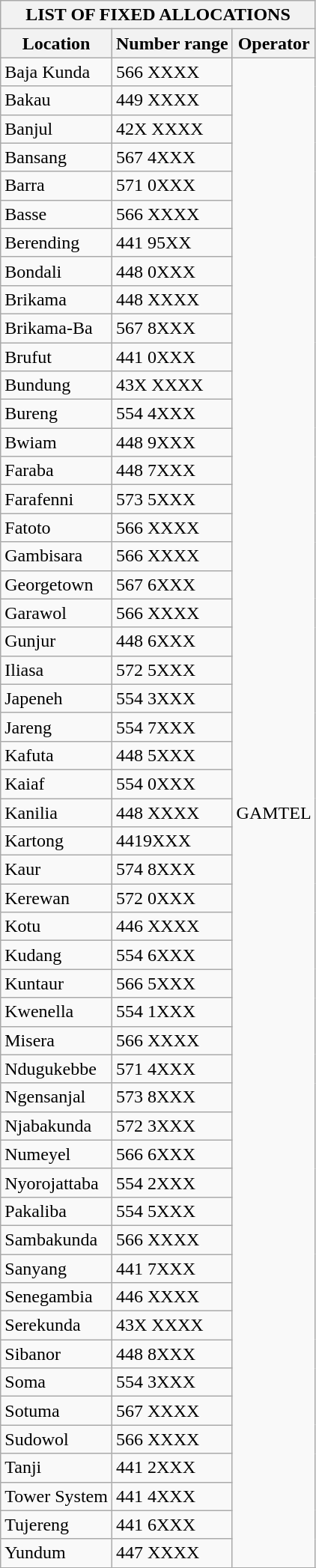<table class="wikitable" border=1>
<tr>
<th colspan="3">LIST OF FIXED ALLOCATIONS</th>
</tr>
<tr>
<th>Location</th>
<th>Number range</th>
<th>Operator</th>
</tr>
<tr>
<td>Baja Kunda</td>
<td>566 XXXX</td>
<td rowspan="53">GAMTEL</td>
</tr>
<tr>
<td>Bakau</td>
<td>449 XXXX</td>
</tr>
<tr>
<td>Banjul</td>
<td>42X XXXX</td>
</tr>
<tr>
<td>Bansang</td>
<td>567 4XXX</td>
</tr>
<tr>
<td>Barra</td>
<td>571 0XXX</td>
</tr>
<tr>
<td>Basse</td>
<td>566 XXXX</td>
</tr>
<tr>
<td>Berending</td>
<td>441 95XX</td>
</tr>
<tr>
<td>Bondali</td>
<td>448 0XXX</td>
</tr>
<tr>
<td>Brikama</td>
<td>448 XXXX</td>
</tr>
<tr>
<td>Brikama-Ba</td>
<td>567 8XXX</td>
</tr>
<tr>
<td>Brufut</td>
<td>441 0XXX</td>
</tr>
<tr>
<td>Bundung</td>
<td>43X XXXX</td>
</tr>
<tr>
<td>Bureng</td>
<td>554 4XXX</td>
</tr>
<tr>
<td>Bwiam</td>
<td>448 9XXX</td>
</tr>
<tr>
<td>Faraba</td>
<td>448 7XXX</td>
</tr>
<tr>
<td>Farafenni</td>
<td>573 5XXX</td>
</tr>
<tr>
<td>Fatoto</td>
<td>566 XXXX</td>
</tr>
<tr>
<td>Gambisara</td>
<td>566 XXXX</td>
</tr>
<tr>
<td>Georgetown</td>
<td>567 6XXX</td>
</tr>
<tr>
<td>Garawol</td>
<td>566 XXXX</td>
</tr>
<tr>
<td>Gunjur</td>
<td>448 6XXX</td>
</tr>
<tr>
<td>Iliasa</td>
<td>572 5XXX</td>
</tr>
<tr>
<td>Japeneh</td>
<td>554 3XXX</td>
</tr>
<tr>
<td>Jareng</td>
<td>554 7XXX</td>
</tr>
<tr>
<td>Kafuta</td>
<td>448 5XXX</td>
</tr>
<tr>
<td>Kaiaf</td>
<td>554 0XXX</td>
</tr>
<tr>
<td>Kanilia</td>
<td>448 XXXX</td>
</tr>
<tr>
<td>Kartong</td>
<td>4419XXX</td>
</tr>
<tr>
<td>Kaur</td>
<td>574 8XXX</td>
</tr>
<tr>
<td>Kerewan</td>
<td>572 0XXX</td>
</tr>
<tr>
<td>Kotu</td>
<td>446 XXXX</td>
</tr>
<tr>
<td>Kudang</td>
<td>554 6XXX</td>
</tr>
<tr>
<td>Kuntaur</td>
<td>566 5XXX</td>
</tr>
<tr>
<td>Kwenella</td>
<td>554 1XXX</td>
</tr>
<tr>
<td>Misera</td>
<td>566 XXXX</td>
</tr>
<tr>
<td>Ndugukebbe</td>
<td>571 4XXX</td>
</tr>
<tr>
<td>Ngensanjal</td>
<td>573 8XXX</td>
</tr>
<tr>
<td>Njabakunda</td>
<td>572 3XXX</td>
</tr>
<tr>
<td>Numeyel</td>
<td>566 6XXX</td>
</tr>
<tr>
<td>Nyorojattaba</td>
<td>554 2XXX</td>
</tr>
<tr>
<td>Pakaliba</td>
<td>554 5XXX</td>
</tr>
<tr>
<td>Sambakunda</td>
<td>566 XXXX</td>
</tr>
<tr>
<td>Sanyang</td>
<td>441 7XXX</td>
</tr>
<tr>
<td>Senegambia</td>
<td>446 XXXX</td>
</tr>
<tr>
<td>Serekunda</td>
<td>43X XXXX</td>
</tr>
<tr>
<td>Sibanor</td>
<td>448 8XXX</td>
</tr>
<tr>
<td>Soma</td>
<td>554 3XXX</td>
</tr>
<tr>
<td>Sotuma</td>
<td>567 XXXX</td>
</tr>
<tr>
<td>Sudowol</td>
<td>566 XXXX</td>
</tr>
<tr>
<td>Tanji</td>
<td>441 2XXX</td>
</tr>
<tr>
<td>Tower System</td>
<td>441 4XXX</td>
</tr>
<tr>
<td>Tujereng</td>
<td>441 6XXX</td>
</tr>
<tr>
<td>Yundum</td>
<td>447 XXXX</td>
</tr>
<tr>
</tr>
</table>
